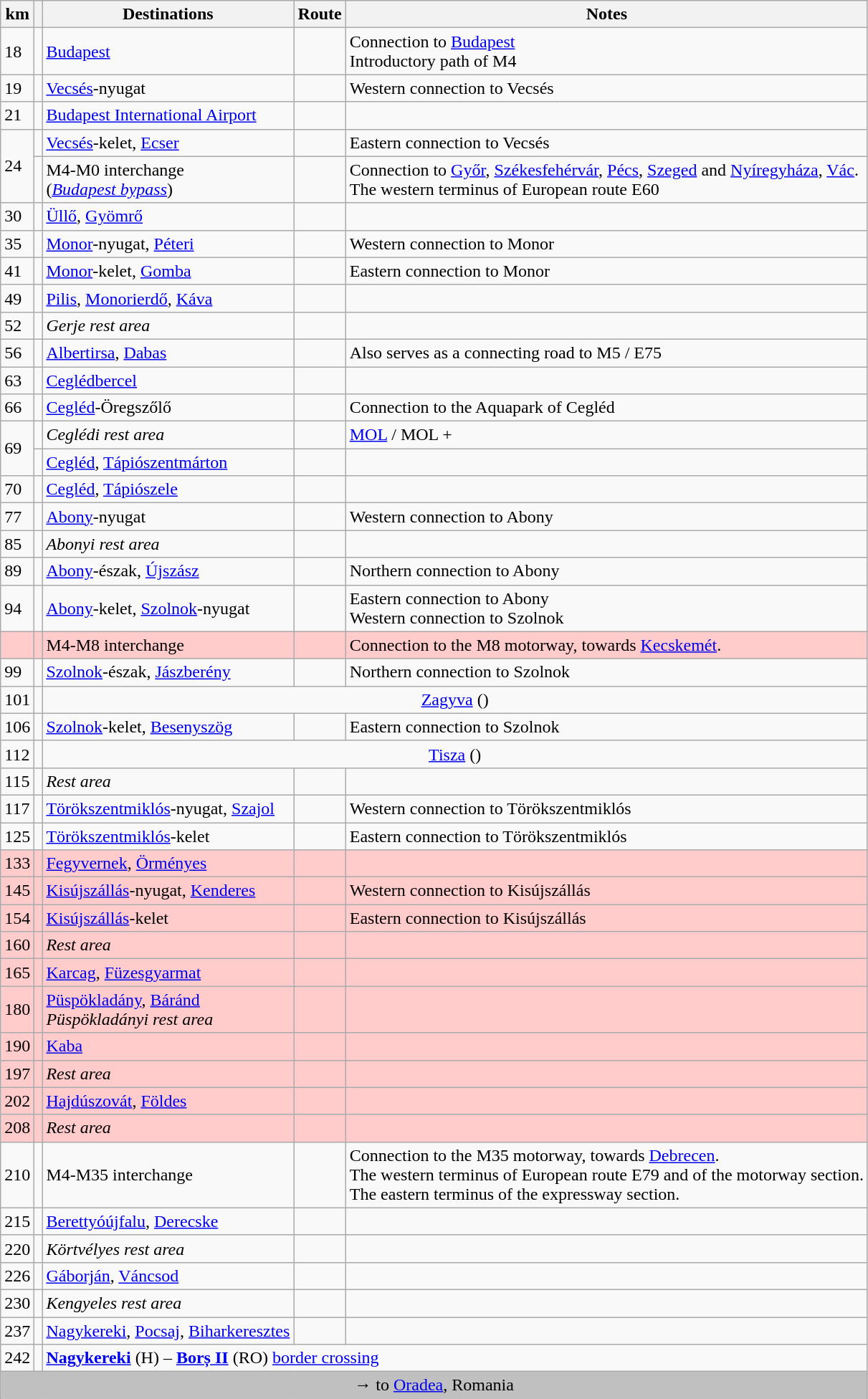<table class="wikitable sortable sticky-header">
<tr>
<th>km</th>
<th></th>
<th>Destinations</th>
<th>Route</th>
<th>Notes</th>
</tr>
<tr>
<td>18</td>
<td></td>
<td><a href='#'>Budapest</a></td>
<td></td>
<td>Connection to <a href='#'>Budapest</a><br>Introductory path of M4</td>
</tr>
<tr>
<td>19</td>
<td></td>
<td><a href='#'>Vecsés</a>-nyugat</td>
<td></td>
<td>Western connection to Vecsés</td>
</tr>
<tr>
<td>21</td>
<td></td>
<td><a href='#'>Budapest International Airport</a></td>
<td></td>
<td></td>
</tr>
<tr>
<td rowspan=2>24</td>
<td></td>
<td><a href='#'>Vecsés</a>-kelet, <a href='#'>Ecser</a></td>
<td></td>
<td>Eastern connection to Vecsés</td>
</tr>
<tr>
<td></td>
<td>M4-M0 interchange<br>(<em><a href='#'>Budapest bypass</a></em>)</td>
<td></td>
<td>Connection to  <a href='#'>Győr</a>, <a href='#'>Székesfehérvár</a>, <a href='#'>Pécs</a>, <a href='#'>Szeged</a> and  <a href='#'>Nyíregyháza</a>, <a href='#'>Vác</a>.<br>The western terminus of European route E60</td>
</tr>
<tr>
<td>30</td>
<td></td>
<td><a href='#'>Üllő</a>, <a href='#'>Gyömrő</a></td>
<td></td>
<td></td>
</tr>
<tr>
<td>35</td>
<td></td>
<td><a href='#'>Monor</a>-nyugat, <a href='#'>Péteri</a></td>
<td></td>
<td>Western connection to Monor</td>
</tr>
<tr>
<td>41</td>
<td></td>
<td><a href='#'>Monor</a>-kelet, <a href='#'>Gomba</a></td>
<td></td>
<td>Eastern connection to Monor</td>
</tr>
<tr>
<td>49</td>
<td></td>
<td><a href='#'>Pilis</a>, <a href='#'>Monorierdő</a>, <a href='#'>Káva</a></td>
<td></td>
<td></td>
</tr>
<tr>
<td>52</td>
<td></td>
<td><em>Gerje rest area</em></td>
<td></td>
<td></td>
</tr>
<tr>
<td>56</td>
<td></td>
<td><a href='#'>Albertirsa</a>, <a href='#'>Dabas</a></td>
<td></td>
<td>Also serves as a connecting road to M5 / E75</td>
</tr>
<tr>
<td>63</td>
<td></td>
<td><a href='#'>Ceglédbercel</a></td>
<td></td>
<td></td>
</tr>
<tr>
<td>66</td>
<td></td>
<td><a href='#'>Cegléd</a>-Öregszőlő</td>
<td></td>
<td>Connection to the Aquapark of Cegléd</td>
</tr>
<tr>
<td rowspan=2>69</td>
<td></td>
<td><em>Ceglédi rest area</em></td>
<td></td>
<td> <a href='#'>MOL</a> / MOL +   </td>
</tr>
<tr>
<td></td>
<td><a href='#'>Cegléd</a>, <a href='#'>Tápiószentmárton</a></td>
<td></td>
<td></td>
</tr>
<tr>
<td>70</td>
<td></td>
<td><a href='#'>Cegléd</a>, <a href='#'>Tápiószele</a></td>
<td></td>
<td></td>
</tr>
<tr>
<td>77</td>
<td></td>
<td><a href='#'>Abony</a>-nyugat</td>
<td></td>
<td>Western connection to Abony</td>
</tr>
<tr>
<td>85</td>
<td></td>
<td><em>Abonyi rest area</em></td>
<td></td>
<td></td>
</tr>
<tr>
<td>89</td>
<td></td>
<td><a href='#'>Abony</a>-észak, <a href='#'>Újszász</a></td>
<td></td>
<td>Northern connection to Abony</td>
</tr>
<tr>
<td>94</td>
<td></td>
<td><a href='#'>Abony</a>-kelet, <a href='#'>Szolnok</a>-nyugat</td>
<td></td>
<td>Eastern connection to Abony<br>Western connection to Szolnok</td>
</tr>
<tr style="background:#ffcbcb;">
<td></td>
<td></td>
<td>M4-M8 interchange</td>
<td></td>
<td>Connection to the M8 motorway, towards <a href='#'>Kecskemét</a>.</td>
</tr>
<tr>
<td>99</td>
<td></td>
<td><a href='#'>Szolnok</a>-észak, <a href='#'>Jászberény</a></td>
<td></td>
<td>Northern connection to Szolnok</td>
</tr>
<tr>
<td>101</td>
<td></td>
<td colspan="3" style="text-align:center;"><a href='#'>Zagyva</a> ()</td>
</tr>
<tr>
<td>106</td>
<td></td>
<td><a href='#'>Szolnok</a>-kelet, <a href='#'>Besenyszög</a></td>
<td></td>
<td>Eastern connection to Szolnok</td>
</tr>
<tr>
<td>112</td>
<td></td>
<td colspan="3" style="text-align:center;"><a href='#'>Tisza</a> ()</td>
</tr>
<tr>
<td>115</td>
<td></td>
<td><em>Rest area</em></td>
<td></td>
<td></td>
</tr>
<tr>
<td>117</td>
<td></td>
<td><a href='#'>Törökszentmiklós</a>-nyugat, <a href='#'>Szajol</a></td>
<td></td>
<td>Western connection to Törökszentmiklós</td>
</tr>
<tr>
<td>125</td>
<td></td>
<td><a href='#'>Törökszentmiklós</a>-kelet</td>
<td></td>
<td>Eastern connection to Törökszentmiklós</td>
</tr>
<tr style="background:#ffcbcb;">
<td>133</td>
<td></td>
<td><a href='#'>Fegyvernek</a>, <a href='#'>Örményes</a></td>
<td></td>
<td></td>
</tr>
<tr style="background:#ffcbcb;">
<td>145</td>
<td></td>
<td><a href='#'>Kisújszállás</a>-nyugat, <a href='#'>Kenderes</a></td>
<td></td>
<td>Western connection to Kisújszállás</td>
</tr>
<tr style="background:#ffcbcb;">
<td>154</td>
<td></td>
<td><a href='#'>Kisújszállás</a>-kelet</td>
<td></td>
<td>Eastern connection to Kisújszállás</td>
</tr>
<tr style="background:#ffcbcb;">
<td>160</td>
<td></td>
<td><em>Rest area</em></td>
<td></td>
<td></td>
</tr>
<tr style="background:#ffcbcb;">
<td>165</td>
<td></td>
<td><a href='#'>Karcag</a>, <a href='#'>Füzesgyarmat</a></td>
<td></td>
<td></td>
</tr>
<tr style="background:#ffcbcb;">
<td>180</td>
<td><br></td>
<td><a href='#'>Püspökladány</a>, <a href='#'>Báránd</a><br><em>Püspökladányi rest area</em></td>
<td></td>
<td></td>
</tr>
<tr style="background:#ffcbcb;">
<td>190</td>
<td></td>
<td><a href='#'>Kaba</a></td>
<td></td>
<td></td>
</tr>
<tr style="background:#ffcbcb;">
<td>197</td>
<td></td>
<td><em>Rest area</em></td>
<td></td>
<td></td>
</tr>
<tr style="background:#ffcbcb;">
<td>202</td>
<td></td>
<td><a href='#'>Hajdúszovát</a>, <a href='#'>Földes</a></td>
<td></td>
<td></td>
</tr>
<tr style="background:#ffcbcb;">
<td>208</td>
<td></td>
<td><em>Rest area</em></td>
<td></td>
<td></td>
</tr>
<tr>
<td>210</td>
<td></td>
<td>M4-M35 interchange</td>
<td></td>
<td>Connection to the M35 motorway, towards <a href='#'>Debrecen</a>.<br>The western terminus of European route E79 and of the motorway section.<br>The eastern terminus of the expressway section.</td>
</tr>
<tr>
<td>215</td>
<td></td>
<td><a href='#'>Berettyóújfalu</a>, <a href='#'>Derecske</a></td>
<td></td>
<td></td>
</tr>
<tr>
<td>220</td>
<td></td>
<td><em>Körtvélyes rest area</em></td>
<td></td>
<td></td>
</tr>
<tr>
<td>226</td>
<td></td>
<td><a href='#'>Gáborján</a>, <a href='#'>Váncsod</a></td>
<td></td>
<td></td>
</tr>
<tr>
<td>230</td>
<td></td>
<td><em>Kengyeles rest area</em></td>
<td></td>
<td></td>
</tr>
<tr>
<td>237</td>
<td></td>
<td><a href='#'>Nagykereki</a>, <a href='#'>Pocsaj</a>, <a href='#'>Biharkeresztes</a></td>
<td></td>
<td></td>
</tr>
<tr>
<td>242</td>
<td></td>
<td colspan=3><strong><a href='#'>Nagykereki</a></strong> (H) – <strong><a href='#'>Borș II</a></strong> (RO) <a href='#'>border crossing</a></td>
</tr>
<tr bgcolor=#C0C0C0>
<td colspan=5 style="text-align: center;"> → to <a href='#'>Oradea</a>,  Romania</td>
</tr>
</table>
